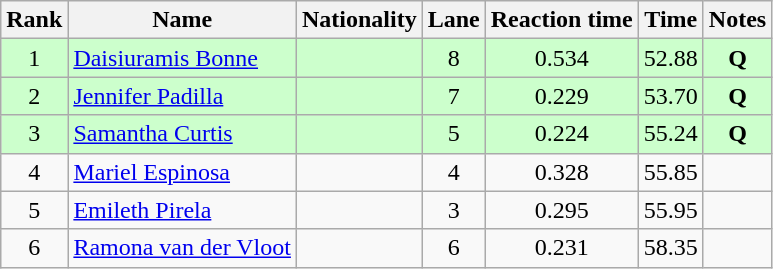<table class="wikitable sortable" style="text-align:center">
<tr>
<th>Rank</th>
<th>Name</th>
<th>Nationality</th>
<th>Lane</th>
<th>Reaction time</th>
<th>Time</th>
<th>Notes</th>
</tr>
<tr bgcolor=ccffcc>
<td>1</td>
<td align=left><a href='#'>Daisiuramis Bonne</a></td>
<td align=left></td>
<td>8</td>
<td>0.534</td>
<td>52.88</td>
<td><strong>Q</strong></td>
</tr>
<tr bgcolor=ccffcc>
<td>2</td>
<td align=left><a href='#'>Jennifer Padilla</a></td>
<td align=left></td>
<td>7</td>
<td>0.229</td>
<td>53.70</td>
<td><strong>Q</strong></td>
</tr>
<tr bgcolor=ccffcc>
<td>3</td>
<td align=left><a href='#'>Samantha Curtis</a></td>
<td align=left></td>
<td>5</td>
<td>0.224</td>
<td>55.24</td>
<td><strong>Q</strong></td>
</tr>
<tr>
<td>4</td>
<td align=left><a href='#'>Mariel Espinosa</a></td>
<td align=left></td>
<td>4</td>
<td>0.328</td>
<td>55.85</td>
<td></td>
</tr>
<tr>
<td>5</td>
<td align=left><a href='#'>Emileth Pirela</a></td>
<td align=left></td>
<td>3</td>
<td>0.295</td>
<td>55.95</td>
<td></td>
</tr>
<tr>
<td>6</td>
<td align=left><a href='#'>Ramona van der Vloot</a></td>
<td align=left></td>
<td>6</td>
<td>0.231</td>
<td>58.35</td>
<td></td>
</tr>
</table>
